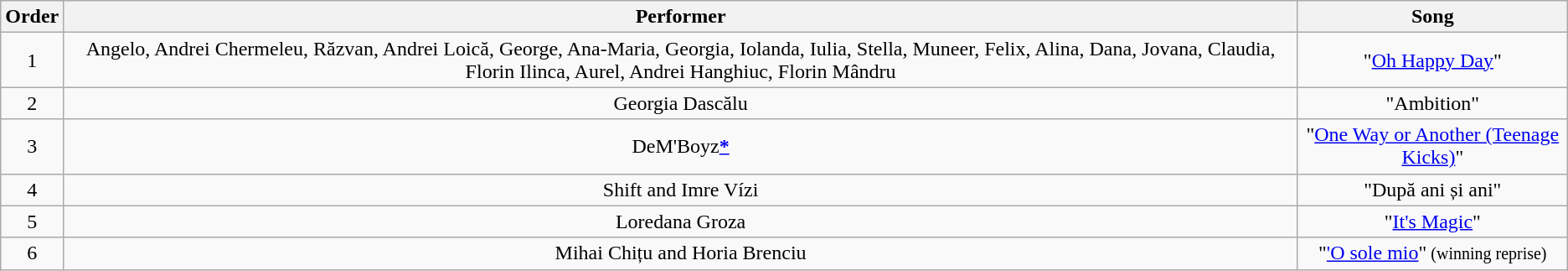<table class="wikitable" style="text-align:center">
<tr>
<th>Order</th>
<th>Performer</th>
<th>Song</th>
</tr>
<tr>
<td>1</td>
<td>Angelo, Andrei Chermeleu, Răzvan, Andrei Loică, George, Ana-Maria, Georgia, Iolanda, Iulia, Stella, Muneer, Felix, Alina, Dana, Jovana, Claudia, Florin Ilinca, Aurel, Andrei Hanghiuc, Florin Mândru</td>
<td>"<a href='#'>Oh Happy Day</a>"</td>
</tr>
<tr>
<td>2</td>
<td>Georgia Dascălu</td>
<td>"Ambition"</td>
</tr>
<tr>
<td>3</td>
<td>DeM'Boyz<span><a href='#'><strong>*</strong></a></span></td>
<td>"<a href='#'>One Way or Another (Teenage Kicks)</a>"</td>
</tr>
<tr>
<td>4</td>
<td>Shift and Imre Vízi</td>
<td>"După ani și ani"</td>
</tr>
<tr>
<td>5</td>
<td>Loredana Groza</td>
<td>"<a href='#'>It's Magic</a>"</td>
</tr>
<tr>
<td>6</td>
<td>Mihai Chițu and Horia Brenciu</td>
<td>"<a href='#'>'O sole mio</a>"<small> (winning reprise)</small></td>
</tr>
</table>
